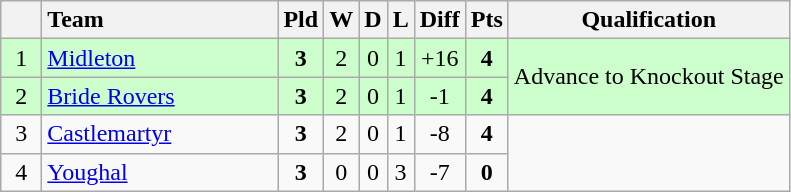<table class="wikitable" style="text-align:center">
<tr>
<th width="20"></th>
<th width="150" style="text-align:left;">Team</th>
<th>Pld</th>
<th>W</th>
<th>D</th>
<th>L</th>
<th>Diff</th>
<th>Pts</th>
<th>Qualification</th>
</tr>
<tr style="background:#ccffcc">
<td>1</td>
<td align="left"> <a href='#'>Midleton</a></td>
<td><strong>3</strong></td>
<td>2</td>
<td>0</td>
<td>1</td>
<td>+16</td>
<td><strong>4</strong></td>
<td rowspan="2">Advance to Knockout Stage</td>
</tr>
<tr style="background:#ccffcc">
<td>2</td>
<td align="left"> <a href='#'>Bride Rovers</a></td>
<td><strong>3</strong></td>
<td>2</td>
<td>0</td>
<td>1</td>
<td>-1</td>
<td><strong>4</strong></td>
</tr>
<tr>
<td>3</td>
<td align="left"> <a href='#'>Castlemartyr</a></td>
<td><strong>3</strong></td>
<td>2</td>
<td>0</td>
<td>1</td>
<td>-8</td>
<td><strong>4</strong></td>
<td rowspan="2"></td>
</tr>
<tr>
<td>4</td>
<td align="left"> <a href='#'>Youghal</a></td>
<td><strong>3</strong></td>
<td>0</td>
<td>0</td>
<td>3</td>
<td>-7</td>
<td><strong>0</strong></td>
</tr>
</table>
